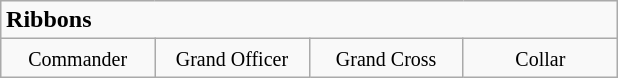<table class=wikitable style="margin-left: auto; margin-right: auto; width=60%">
<tr>
<td colspan=4><strong>Ribbons</strong></td>
</tr>
<tr>
<td width=20% valign=top align=center><small>Commander</small></td>
<td width=20% valign=top align=center><small>Grand Officer</small></td>
<td width=20% valign=top align=center><small>Grand Cross</small></td>
<td width=20% valign=top align=center><small>Collar</small></td>
</tr>
</table>
